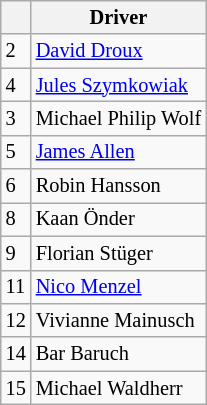<table class="wikitable" style="font-size: 85%;">
<tr>
<th></th>
<th>Driver</th>
</tr>
<tr>
<td>2</td>
<td> <a href='#'>David Droux</a></td>
</tr>
<tr>
<td>4</td>
<td> <a href='#'>Jules Szymkowiak</a></td>
</tr>
<tr>
<td>3</td>
<td> Michael Philip Wolf</td>
</tr>
<tr>
<td>5</td>
<td> <a href='#'>James Allen</a></td>
</tr>
<tr>
<td>6</td>
<td> Robin Hansson</td>
</tr>
<tr>
<td>8</td>
<td> Kaan Önder</td>
</tr>
<tr>
<td>9</td>
<td> Florian Stüger</td>
</tr>
<tr>
<td>11</td>
<td> <a href='#'>Nico Menzel</a></td>
</tr>
<tr>
<td>12</td>
<td> Vivianne Mainusch</td>
</tr>
<tr>
<td>14</td>
<td> Bar Baruch</td>
</tr>
<tr>
<td>15</td>
<td> Michael Waldherr</td>
</tr>
</table>
